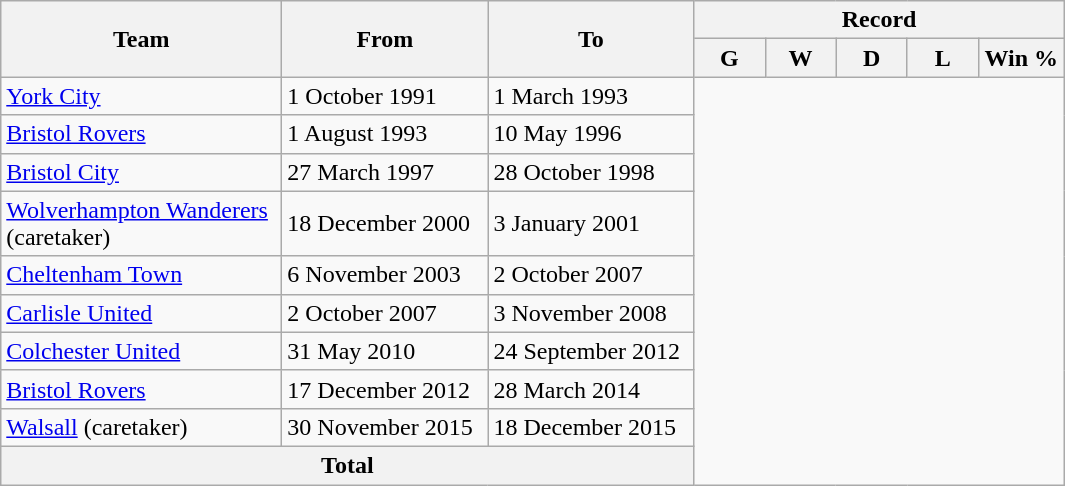<table class="wikitable" style="text-align: center">
<tr>
<th rowspan="2" width="180">Team</th>
<th rowspan="2" width="130">From</th>
<th rowspan="2" width="130">To</th>
<th colspan="7">Record</th>
</tr>
<tr>
<th width="40">G</th>
<th width="40">W</th>
<th width="40">D</th>
<th width="40">L</th>
<th width="50">Win %</th>
</tr>
<tr>
<td align="left"><a href='#'>York City</a></td>
<td align="left">1 October 1991</td>
<td align="left">1 March 1993<br></td>
</tr>
<tr>
<td align="left"><a href='#'>Bristol Rovers</a></td>
<td align="left">1 August 1993</td>
<td align="left">10 May 1996<br></td>
</tr>
<tr>
<td align="left"><a href='#'>Bristol City</a></td>
<td align="left">27 March 1997</td>
<td align="left">28 October 1998<br></td>
</tr>
<tr>
<td align="left"><a href='#'>Wolverhampton Wanderers</a> (caretaker)</td>
<td align="left">18 December 2000</td>
<td align="left">3 January 2001<br></td>
</tr>
<tr>
<td align="left"><a href='#'>Cheltenham Town</a></td>
<td align="left">6 November 2003</td>
<td align="left">2 October 2007<br></td>
</tr>
<tr>
<td align="left"><a href='#'>Carlisle United</a></td>
<td align="left">2 October 2007</td>
<td align="left">3 November 2008<br></td>
</tr>
<tr>
<td align="left"><a href='#'>Colchester United</a></td>
<td align="left">31 May 2010</td>
<td align="left">24 September 2012<br></td>
</tr>
<tr>
<td align="left"><a href='#'>Bristol Rovers</a></td>
<td align="left">17 December 2012</td>
<td align="left">28 March 2014<br></td>
</tr>
<tr>
<td align="left"><a href='#'>Walsall</a> (caretaker)</td>
<td align="left">30 November 2015</td>
<td align="left">18 December 2015<br></td>
</tr>
<tr>
<th colspan="3">Total<br></th>
</tr>
</table>
